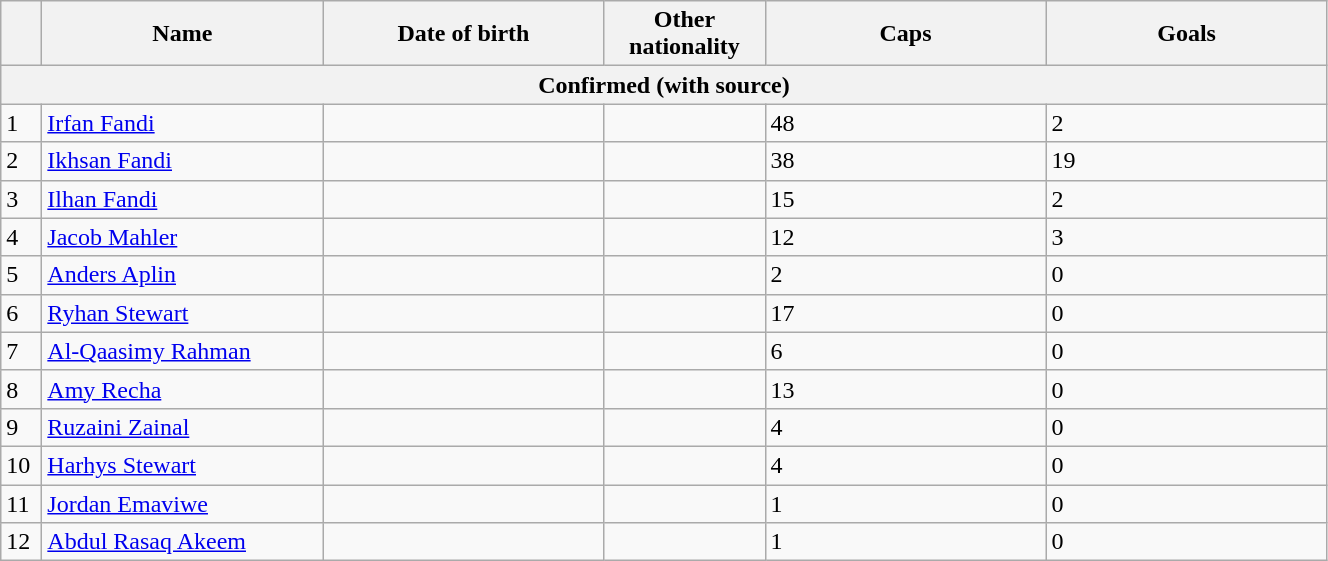<table class="wikitable sortable">
<tr>
<th width="20"></th>
<th width="180" align="left" valign="center">Name</th>
<th width="180" align="left" valign="center">Date of birth</th>
<th width="100" align="left" valign="center">Other nationality</th>
<th width="180" align="left" valign="center">Caps</th>
<th width="180" align="left" valign="center">Goals</th>
</tr>
<tr>
<th colspan="6">Confirmed (with source)</th>
</tr>
<tr>
<td>1</td>
<td><a href='#'>Irfan Fandi</a></td>
<td></td>
<td></td>
<td>48</td>
<td>2</td>
</tr>
<tr>
<td>2</td>
<td><a href='#'>Ikhsan Fandi</a></td>
<td></td>
<td></td>
<td>38</td>
<td>19</td>
</tr>
<tr>
<td>3</td>
<td><a href='#'>Ilhan Fandi</a></td>
<td></td>
<td></td>
<td>15</td>
<td>2</td>
</tr>
<tr>
<td>4</td>
<td><a href='#'>Jacob Mahler</a></td>
<td></td>
<td></td>
<td>12</td>
<td>3</td>
</tr>
<tr>
<td>5</td>
<td><a href='#'>Anders Aplin</a></td>
<td></td>
<td></td>
<td>2</td>
<td>0</td>
</tr>
<tr>
<td>6</td>
<td><a href='#'>Ryhan Stewart</a></td>
<td></td>
<td></td>
<td>17</td>
<td>0</td>
</tr>
<tr>
<td>7</td>
<td><a href='#'>Al-Qaasimy Rahman</a></td>
<td></td>
<td> </td>
<td>6</td>
<td>0</td>
</tr>
<tr>
<td>8</td>
<td><a href='#'>Amy Recha</a></td>
<td></td>
<td></td>
<td>13</td>
<td>0</td>
</tr>
<tr>
<td>9</td>
<td><a href='#'>Ruzaini Zainal</a></td>
<td></td>
<td></td>
<td>4</td>
<td>0</td>
</tr>
<tr>
<td>10</td>
<td><a href='#'>Harhys Stewart</a></td>
<td></td>
<td></td>
<td>4</td>
<td>0</td>
</tr>
<tr>
<td>11</td>
<td><a href='#'>Jordan Emaviwe</a></td>
<td></td>
<td></td>
<td>1</td>
<td>0</td>
</tr>
<tr>
<td>12</td>
<td><a href='#'>Abdul Rasaq Akeem</a></td>
<td></td>
<td></td>
<td>1</td>
<td>0</td>
</tr>
</table>
